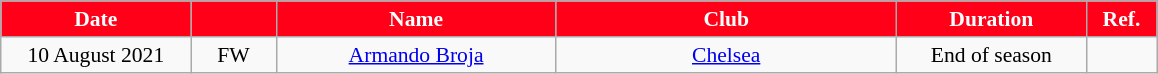<table class="wikitable" style="text-align:center; font-size:90%; ">
<tr>
<th style="background:#FF0018; color:#FFFFFF; width:120px;">Date</th>
<th style="background:#FF0018; color:#FFFFFF; width:50px;"></th>
<th style="background:#FF0018; color:#FFFFFF; width:180px;">Name</th>
<th style="background:#FF0018; color:#FFFFFF; width:220px;">Club</th>
<th style="background:#FF0018; color:#FFFFFF; width:120px;">Duration</th>
<th style="background:#FF0018; color:#FFFFFF; width:40px;">Ref.</th>
</tr>
<tr>
<td>10 August 2021</td>
<td>FW</td>
<td> <a href='#'>Armando Broja</a></td>
<td> <a href='#'>Chelsea</a></td>
<td>End of season</td>
<td align="center"></td>
</tr>
</table>
